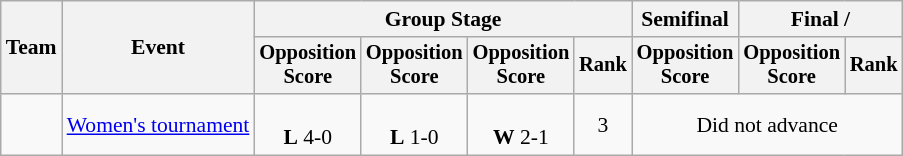<table class="wikitable" style="font-size:90%">
<tr>
<th rowspan="2">Team</th>
<th rowspan="2">Event</th>
<th colspan="4">Group Stage</th>
<th>Semifinal</th>
<th colspan="2">Final / </th>
</tr>
<tr style="font-size:95%">
<th>Opposition<br>Score</th>
<th>Opposition<br>Score</th>
<th>Opposition<br>Score</th>
<th>Rank</th>
<th>Opposition<br>Score</th>
<th>Opposition<br>Score</th>
<th>Rank</th>
</tr>
<tr align="center">
<td align="left"></td>
<td align="left"><a href='#'>Women's tournament</a></td>
<td><br> <strong>L</strong> 4-0</td>
<td><br> <strong>L</strong> 1-0</td>
<td><br> <strong>W</strong> 2-1</td>
<td>3</td>
<td colspan="3">Did not advance</td>
</tr>
</table>
